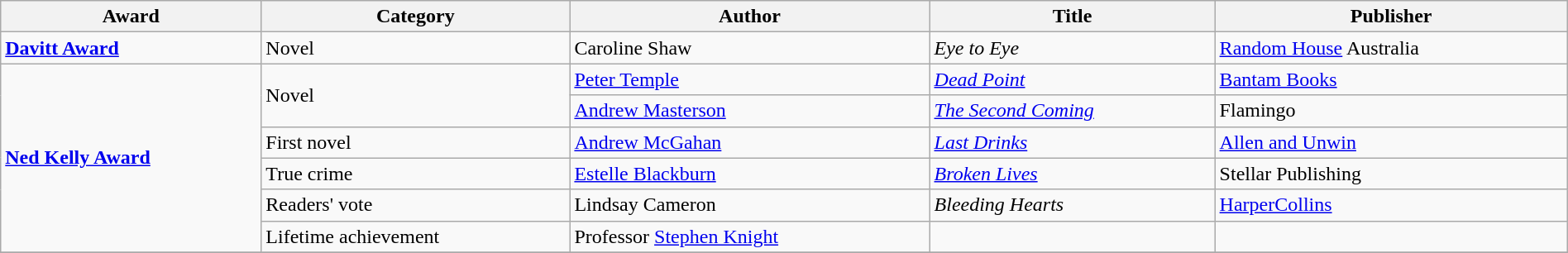<table class="wikitable" width=100%>
<tr>
<th>Award</th>
<th>Category</th>
<th>Author</th>
<th>Title</th>
<th>Publisher</th>
</tr>
<tr>
<td><strong><a href='#'>Davitt Award</a></strong></td>
<td>Novel</td>
<td>Caroline Shaw</td>
<td><em>Eye to Eye</em></td>
<td><a href='#'>Random House</a> Australia</td>
</tr>
<tr>
<td rowspan=6><strong><a href='#'>Ned Kelly Award</a></strong></td>
<td rowspan=2>Novel</td>
<td><a href='#'>Peter Temple</a></td>
<td><em><a href='#'>Dead Point</a></em></td>
<td><a href='#'>Bantam Books</a></td>
</tr>
<tr>
<td><a href='#'>Andrew Masterson</a></td>
<td><em><a href='#'>The Second Coming</a></em></td>
<td>Flamingo</td>
</tr>
<tr>
<td>First novel</td>
<td><a href='#'>Andrew McGahan</a></td>
<td><em><a href='#'>Last Drinks</a></em></td>
<td><a href='#'>Allen and Unwin</a></td>
</tr>
<tr>
<td>True crime</td>
<td><a href='#'>Estelle Blackburn</a></td>
<td><em><a href='#'>Broken Lives</a></em></td>
<td>Stellar Publishing</td>
</tr>
<tr>
<td>Readers' vote</td>
<td>Lindsay Cameron</td>
<td><em>Bleeding Hearts</em></td>
<td><a href='#'>HarperCollins</a></td>
</tr>
<tr>
<td>Lifetime achievement</td>
<td>Professor <a href='#'>Stephen Knight</a></td>
<td></td>
<td></td>
</tr>
<tr>
</tr>
</table>
